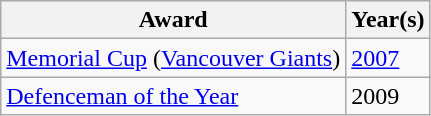<table class="wikitable">
<tr>
<th>Award</th>
<th>Year(s)</th>
</tr>
<tr>
<td><a href='#'>Memorial Cup</a> (<a href='#'>Vancouver Giants</a>)</td>
<td><a href='#'>2007</a></td>
</tr>
<tr>
<td><a href='#'>Defenceman of the Year</a></td>
<td>2009</td>
</tr>
</table>
